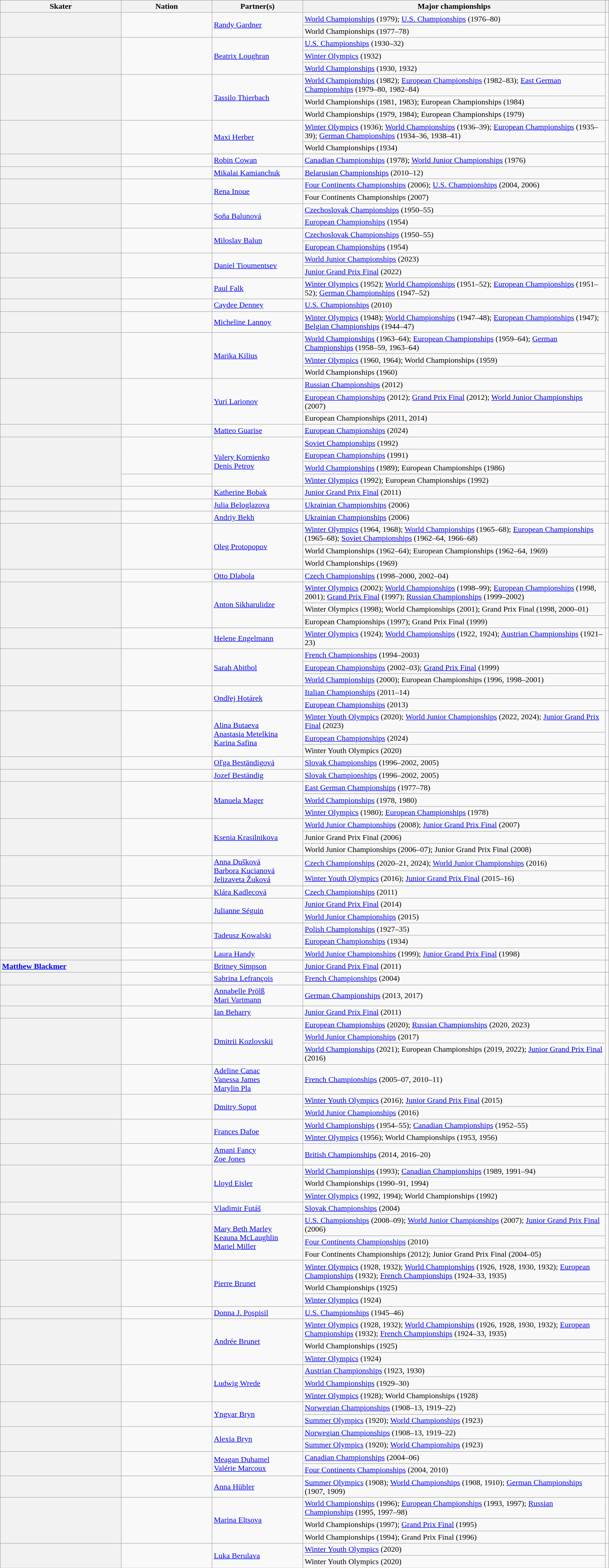<table class="wikitable unsortable" style="text-align:left" style="width:100%; font-size:90%">
<tr>
<th scope="col" style="width:20%">Skater</th>
<th scope="col" style="width:15%">Nation</th>
<th scope="col" style="width:15%">Partner(s)</th>
<th scope="col" style="width:50%">Major championships</th>
<th scope="col"></th>
</tr>
<tr>
<th rowspan="2" scope="row" style="text-align:left"></th>
<td rowspan="2"></td>
<td rowspan="2"><a href='#'>Randy Gardner</a></td>
<td> <a href='#'>World Championships</a> (1979); <a href='#'>U.S. Championships</a> (1976–80)</td>
<td rowspan="2"></td>
</tr>
<tr>
<td> World Championships (1977–78)</td>
</tr>
<tr>
<th scope="row" style="text-align:left" rowspan="3"></th>
<td rowspan="3"></td>
<td rowspan="3"><a href='#'>Beatrix Loughran</a></td>
<td> <a href='#'>U.S. Championships</a> (1930–32)</td>
<td rowspan="3"></td>
</tr>
<tr>
<td> <a href='#'>Winter Olympics</a> (1932)</td>
</tr>
<tr>
<td> <a href='#'>World Championships</a> (1930, 1932)</td>
</tr>
<tr>
<th scope="row" style="text-align:left" rowspan="3"></th>
<td rowspan="3"></td>
<td rowspan="3"><a href='#'>Tassilo Thierbach</a></td>
<td> <a href='#'>World Championships</a> (1982); <a href='#'>European Championships</a> (1982–83); <a href='#'>East German Championships</a> (1979–80, 1982–84)</td>
<td rowspan="3"></td>
</tr>
<tr>
<td> World Championships (1981, 1983); European Championships (1984)</td>
</tr>
<tr>
<td> World Championships (1979, 1984); European Championships (1979)</td>
</tr>
<tr>
<th scope="row" style="text-align:left" rowspan="2"></th>
<td rowspan="2"></td>
<td rowspan="2"><a href='#'>Maxi Herber</a></td>
<td> <a href='#'>Winter Olympics</a> (1936); <a href='#'>World Championships</a> (1936–39); <a href='#'>European Championships</a> (1935–39); <a href='#'>German Championships</a> (1934–36, 1938–41)</td>
<td rowspan="2"></td>
</tr>
<tr>
<td> World Championships (1934)</td>
</tr>
<tr>
<th scope="row" style="text-align:left"></th>
<td></td>
<td><a href='#'>Robin Cowan</a></td>
<td> <a href='#'>Canadian Championships</a> (1978); <a href='#'>World Junior Championships</a> (1976)</td>
<td></td>
</tr>
<tr>
<th scope="row" style="text-align:left"></th>
<td></td>
<td><a href='#'>Mikalai Kamianchuk</a></td>
<td> <a href='#'>Belarusian Championships</a> (2010–12)</td>
<td></td>
</tr>
<tr>
<th rowspan="2" scope="row" style="text-align:left"></th>
<td rowspan="2"></td>
<td rowspan="2"><a href='#'>Rena Inoue</a></td>
<td> <a href='#'>Four Continents Championships</a> (2006); <a href='#'>U.S. Championships</a> (2004, 2006)</td>
<td rowspan="2"></td>
</tr>
<tr>
<td> Four Continents Championships (2007)</td>
</tr>
<tr>
<th rowspan="2" scope="row" style="text-align:left"></th>
<td rowspan="2"></td>
<td rowspan="2"><a href='#'>Soňa Balunová</a></td>
<td> <a href='#'>Czechoslovak Championships</a> (1950–55)</td>
<td rowspan="2"></td>
</tr>
<tr>
<td> <a href='#'>European Championships</a> (1954)</td>
</tr>
<tr>
<th rowspan="2" scope="row" style="text-align:left"></th>
<td rowspan="2"></td>
<td rowspan="2"><a href='#'>Miloslav Balun</a></td>
<td> <a href='#'>Czechoslovak Championships</a> (1950–55)</td>
<td rowspan="2"></td>
</tr>
<tr>
<td> <a href='#'>European Championships</a> (1954)</td>
</tr>
<tr>
<th rowspan="2" scope="row" style="text-align:left"></th>
<td rowspan="2"></td>
<td rowspan="2"><a href='#'>Daniel Tioumentsev</a></td>
<td> <a href='#'>World Junior Championships</a> (2023)</td>
<td rowspan="2"></td>
</tr>
<tr>
<td> <a href='#'>Junior Grand Prix Final</a> (2022)</td>
</tr>
<tr>
<th scope="row" style="text-align:left"></th>
<td></td>
<td><a href='#'>Paul Falk</a></td>
<td> <a href='#'>Winter Olympics</a> (1952); <a href='#'>World Championships</a> (1951–52); <a href='#'>European Championships</a> (1951–52); <a href='#'>German Championships</a> (1947–52)</td>
<td></td>
</tr>
<tr>
<th scope="row" style="text-align:left"></th>
<td></td>
<td><a href='#'>Caydee Denney</a></td>
<td> <a href='#'>U.S. Championships</a> (2010)</td>
<td></td>
</tr>
<tr>
<th scope="row" style="text-align:left"></th>
<td></td>
<td><a href='#'>Micheline Lannoy</a></td>
<td> <a href='#'>Winter Olympics</a> (1948); <a href='#'>World Championships</a> (1947–48); <a href='#'>European Championships</a> (1947); <a href='#'>Belgian Championships</a> (1944–47)</td>
<td></td>
</tr>
<tr>
<th scope="row" style="text-align:left" rowspan="3"></th>
<td rowspan="3"></td>
<td rowspan="3"><a href='#'>Marika Kilius</a></td>
<td> <a href='#'>World Championships</a> (1963–64); <a href='#'>European Championships</a> (1959–64); <a href='#'>German Championships</a> (1958–59, 1963–64)</td>
<td rowspan="3"></td>
</tr>
<tr>
<td> <a href='#'>Winter Olympics</a> (1960, 1964); World Championships (1959)</td>
</tr>
<tr>
<td> World Championships (1960)</td>
</tr>
<tr>
<th scope="row" style="text-align:left" rowspan="3"></th>
<td rowspan="3"></td>
<td rowspan="3"><a href='#'>Yuri Larionov</a></td>
<td> <a href='#'>Russian Championships</a> (2012)</td>
<td rowspan="3"></td>
</tr>
<tr>
<td> <a href='#'>European Championships</a> (2012); <a href='#'>Grand Prix Final</a> (2012); <a href='#'>World Junior Championships</a> (2007)</td>
</tr>
<tr>
<td> European Championships (2011, 2014)</td>
</tr>
<tr>
<th scope="row" style="text-align:left"></th>
<td></td>
<td><a href='#'>Matteo Guarise</a></td>
<td> <a href='#'>European Championships</a> (2024)</td>
<td></td>
</tr>
<tr>
<th rowspan="4" scope="row" style="text-align:left"></th>
<td rowspan="3"></td>
<td rowspan="4"><a href='#'>Valery Kornienko</a><br><a href='#'>Denis Petrov</a></td>
<td> <a href='#'>Soviet Championships</a> (1992)</td>
<td rowspan="4"></td>
</tr>
<tr>
<td> <a href='#'>European Championships</a> (1991)</td>
</tr>
<tr>
<td> <a href='#'>World Championships</a> (1989); European Championships (1986)</td>
</tr>
<tr>
<td></td>
<td> <a href='#'>Winter Olympics</a> (1992); European Championships (1992)</td>
</tr>
<tr>
<th scope="row" style="text-align:left"></th>
<td></td>
<td><a href='#'>Katherine Bobak</a></td>
<td> <a href='#'>Junior Grand Prix Final</a> (2011)</td>
<td></td>
</tr>
<tr>
<th scope="row" style="text-align:left"></th>
<td></td>
<td><a href='#'>Julia Beloglazova</a></td>
<td> <a href='#'>Ukrainian Championships</a> (2006)</td>
<td></td>
</tr>
<tr>
<th scope="row" style="text-align:left"></th>
<td></td>
<td><a href='#'>Andriy Bekh</a></td>
<td> <a href='#'>Ukrainian Championships</a> (2006)</td>
<td></td>
</tr>
<tr>
<th scope="row" style="text-align:left" rowspan="3"></th>
<td rowspan="3"></td>
<td rowspan="3"><a href='#'>Oleg Protopopov</a></td>
<td> <a href='#'>Winter Olympics</a> (1964, 1968); <a href='#'>World Championships</a> (1965–68); <a href='#'>European Championships</a> (1965–68); <a href='#'>Soviet Championships</a> (1962–64, 1966–68)</td>
<td rowspan="3"></td>
</tr>
<tr>
<td> World Championships (1962–64); European Championships (1962–64, 1969)</td>
</tr>
<tr>
<td> World Championships (1969)</td>
</tr>
<tr>
<th scope="row" style="text-align:left"></th>
<td></td>
<td><a href='#'>Otto Dlabola</a></td>
<td> <a href='#'>Czech Championships</a> (1998–2000, 2002–04)</td>
<td></td>
</tr>
<tr>
<th scope="row" style="text-align:left" rowspan="3"></th>
<td rowspan="3"></td>
<td rowspan="3"><a href='#'>Anton Sikharulidze</a></td>
<td> <a href='#'>Winter Olympics</a> (2002); <a href='#'>World Championships</a> (1998–99); <a href='#'>European Championships</a> (1998, 2001); <a href='#'>Grand Prix Final</a> (1997); <a href='#'>Russian Championships</a> (1999–2002)</td>
<td rowspan="3"></td>
</tr>
<tr>
<td> Winter Olympics (1998); World Championships (2001); Grand Prix Final (1998, 2000–01)</td>
</tr>
<tr>
<td> European Championships (1997); Grand Prix Final (1999)</td>
</tr>
<tr>
<th scope="row" style="text-align:left"></th>
<td></td>
<td><a href='#'>Helene Engelmann</a></td>
<td> <a href='#'>Winter Olympics</a> (1924); <a href='#'>World Championships</a> (1922, 1924); <a href='#'>Austrian Championships</a> (1921–23)</td>
<td></td>
</tr>
<tr>
<th scope="row" style="text-align:left" rowspan="3"></th>
<td rowspan="3"></td>
<td rowspan="3"><a href='#'>Sarah Abitbol</a></td>
<td> <a href='#'>French Championships</a> (1994–2003)</td>
<td rowspan="3"></td>
</tr>
<tr>
<td> <a href='#'>European Championships</a> (2002–03); <a href='#'>Grand Prix Final</a> (1999)</td>
</tr>
<tr>
<td> <a href='#'>World Championships</a> (2000); European Championships (1996, 1998–2001)</td>
</tr>
<tr>
<th rowspan="2" scope="row" style="text-align:left"></th>
<td rowspan="2"></td>
<td rowspan="2"><a href='#'>Ondřej Hotárek</a></td>
<td> <a href='#'>Italian Championships</a> (2011–14)</td>
<td rowspan="2"></td>
</tr>
<tr>
<td> <a href='#'>European Championships</a> (2013)</td>
</tr>
<tr>
<th scope="row" style="text-align:left" rowspan="3"></th>
<td rowspan="3"></td>
<td rowspan="3"><a href='#'>Alina Butaeva</a><br><a href='#'>Anastasia Metelkina</a><br><a href='#'>Karina Safina</a></td>
<td> <a href='#'>Winter Youth Olympics</a> (2020); <a href='#'>World Junior Championships</a> (2022, 2024); <a href='#'>Junior Grand Prix Final</a> (2023)</td>
<td rowspan="3"></td>
</tr>
<tr>
<td> <a href='#'>European Championships</a> (2024)</td>
</tr>
<tr>
<td> Winter Youth Olympics (2020)</td>
</tr>
<tr>
<th scope="row" style="text-align:left"></th>
<td></td>
<td><a href='#'>Oľga Beständigová</a></td>
<td> <a href='#'>Slovak Championships</a> (1996–2002, 2005)</td>
<td></td>
</tr>
<tr>
<th scope="row" style="text-align:left"></th>
<td></td>
<td><a href='#'>Jozef Beständig</a></td>
<td> <a href='#'>Slovak Championships</a> (1996–2002, 2005)</td>
<td></td>
</tr>
<tr>
<th scope="row" style="text-align:left" rowspan="3"></th>
<td rowspan="3"></td>
<td rowspan="3"><a href='#'>Manuela Mager</a></td>
<td> <a href='#'>East German Championships</a> (1977–78)</td>
<td rowspan="3"></td>
</tr>
<tr>
<td> <a href='#'>World Championships</a> (1978, 1980)</td>
</tr>
<tr>
<td> <a href='#'>Winter Olympics</a> (1980); <a href='#'>European Championships</a> (1978)</td>
</tr>
<tr>
<th scope="row" style="text-align:left" rowspan="3"></th>
<td rowspan="3"></td>
<td rowspan="3"><a href='#'>Ksenia Krasilnikova</a></td>
<td> <a href='#'>World Junior Championships</a> (2008); <a href='#'>Junior Grand Prix Final</a> (2007)</td>
<td rowspan="3"></td>
</tr>
<tr>
<td> Junior Grand Prix Final (2006)</td>
</tr>
<tr>
<td> World Junior Championships (2006–07); Junior Grand Prix Final (2008)</td>
</tr>
<tr>
<th scope="row" style="text-align:left" rowspan="2"></th>
<td rowspan="2"></td>
<td rowspan="2"><a href='#'>Anna Dušková</a><br><a href='#'>Barbora Kucianová</a><br><a href='#'>Jelizaveta Žuková</a></td>
<td> <a href='#'>Czech Championships</a> (2020–21, 2024); <a href='#'>World Junior Championships</a> (2016)</td>
<td rowspan="2"></td>
</tr>
<tr>
<td> <a href='#'>Winter Youth Olympics</a> (2016); <a href='#'>Junior Grand Prix Final</a> (2015–16)</td>
</tr>
<tr>
<th scope="row" style="text-align:left"></th>
<td></td>
<td><a href='#'>Klára Kadlecová</a></td>
<td> <a href='#'>Czech Championships</a> (2011)</td>
<td></td>
</tr>
<tr>
<th scope="row" style="text-align:left" rowspan="2"></th>
<td rowspan="2"></td>
<td rowspan="2"><a href='#'>Julianne Séguin</a></td>
<td> <a href='#'>Junior Grand Prix Final</a> (2014)</td>
<td rowspan="2"></td>
</tr>
<tr>
<td> <a href='#'>World Junior Championships</a> (2015)</td>
</tr>
<tr>
<th scope="row" style="text-align:left" rowspan="2"></th>
<td rowspan="2"></td>
<td rowspan="2"><a href='#'>Tadeusz Kowalski</a></td>
<td> <a href='#'>Polish Championships</a> (1927–35)</td>
<td rowspan="2"></td>
</tr>
<tr>
<td> <a href='#'>European Championships</a> (1934)</td>
</tr>
<tr>
<th scope="row" style="text-align:left"></th>
<td></td>
<td><a href='#'>Laura Handy</a></td>
<td> <a href='#'>World Junior Championships</a> (1999); <a href='#'>Junior Grand Prix Final</a> (1998)</td>
<td></td>
</tr>
<tr>
<th scope="row" style="text-align:left"><a href='#'>Matthew Blackmer</a></th>
<td></td>
<td><a href='#'>Britney Simpson</a></td>
<td> <a href='#'>Junior Grand Prix Final</a> (2011)</td>
<td></td>
</tr>
<tr>
<th scope="row" style="text-align:left"></th>
<td></td>
<td><a href='#'>Sabrina Lefrançois</a></td>
<td> <a href='#'>French Championships</a> (2004)</td>
<td></td>
</tr>
<tr>
<th scope="row" style="text-align:left"></th>
<td></td>
<td><a href='#'>Annabelle Prölß</a><br><a href='#'>Mari Vartmann</a></td>
<td> <a href='#'>German Championships</a> (2013, 2017)</td>
<td></td>
</tr>
<tr>
<th scope="row" style="text-align:left"></th>
<td></td>
<td><a href='#'>Ian Beharry</a></td>
<td> <a href='#'>Junior Grand Prix Final</a> (2011)</td>
<td></td>
</tr>
<tr>
<th scope="row" style="text-align:left" rowspan="3"></th>
<td rowspan="3"></td>
<td rowspan="3"><a href='#'>Dmitrii Kozlovskii</a></td>
<td> <a href='#'>European Championships</a> (2020); <a href='#'>Russian Championships</a> (2020, 2023)</td>
<td rowspan="3"></td>
</tr>
<tr>
<td> <a href='#'>World Junior Championships</a> (2017)</td>
</tr>
<tr>
<td> <a href='#'>World Championships</a> (2021); European Championships (2019, 2022); <a href='#'>Junior Grand Prix Final</a> (2016)</td>
</tr>
<tr>
<th scope="row" style="text-align:left"></th>
<td></td>
<td><a href='#'>Adeline Canac</a><br><a href='#'>Vanessa James</a><br><a href='#'>Marylin Pla</a></td>
<td> <a href='#'>French Championships</a> (2005–07, 2010–11)</td>
<td></td>
</tr>
<tr>
<th scope="row" style="text-align:left" rowspan="2"></th>
<td rowspan="2"></td>
<td rowspan="2"><a href='#'>Dmitry Sopot</a></td>
<td> <a href='#'>Winter Youth Olympics</a> (2016); <a href='#'>Junior Grand Prix Final</a> (2015)</td>
<td rowspan="2"></td>
</tr>
<tr>
<td> <a href='#'>World Junior Championships</a> (2016)</td>
</tr>
<tr>
<th scope="row" style="text-align:left" rowspan="2"></th>
<td rowspan="2"></td>
<td rowspan="2"><a href='#'>Frances Dafoe</a></td>
<td> <a href='#'>World Championships</a> (1954–55); <a href='#'>Canadian Championships</a> (1952–55)</td>
<td rowspan="2"></td>
</tr>
<tr>
<td> <a href='#'>Winter Olympics</a> (1956); World Championships (1953, 1956)</td>
</tr>
<tr>
<th scope="row" style="text-align:left"></th>
<td></td>
<td><a href='#'>Amani Fancy</a><br><a href='#'>Zoe Jones</a></td>
<td> <a href='#'>British Championships</a> (2014, 2016–20)</td>
<td></td>
</tr>
<tr>
<th scope="row" style="text-align:left" rowspan="3"></th>
<td rowspan="3"></td>
<td rowspan="3"><a href='#'>Lloyd Eisler</a></td>
<td> <a href='#'>World Championships</a> (1993); <a href='#'>Canadian Championships</a> (1989, 1991–94)</td>
<td rowspan="3"></td>
</tr>
<tr>
<td> World Championships (1990–91, 1994)</td>
</tr>
<tr>
<td> <a href='#'>Winter Olympics</a> (1992, 1994); World Championships (1992)</td>
</tr>
<tr>
<th scope="row" style="text-align:left"></th>
<td></td>
<td><a href='#'>Vladimir Futáš</a></td>
<td> <a href='#'>Slovak Championships</a> (2004)</td>
<td></td>
</tr>
<tr>
<th scope="row" style="text-align:left" rowspan="3"></th>
<td rowspan="3"></td>
<td rowspan="3"><a href='#'>Mary Beth Marley</a><br><a href='#'>Keauna McLaughlin</a><br><a href='#'>Mariel Miller</a></td>
<td> <a href='#'>U.S. Championships</a> (2008–09); <a href='#'>World Junior Championships</a> (2007); <a href='#'>Junior Grand Prix Final</a> (2006)</td>
<td rowspan="3"></td>
</tr>
<tr>
<td> <a href='#'>Four Continents Championships</a> (2010)</td>
</tr>
<tr>
<td> Four Continents Championships (2012); Junior Grand Prix Final (2004–05)</td>
</tr>
<tr>
<th scope="row" style="text-align:left" rowspan="3"></th>
<td rowspan="3"></td>
<td rowspan="3"><a href='#'>Pierre Brunet</a></td>
<td> <a href='#'>Winter Olympics</a> (1928, 1932); <a href='#'>World Championships</a> (1926, 1928, 1930, 1932); <a href='#'>European Championships</a> (1932); <a href='#'>French Championships</a> (1924–33, 1935)</td>
<td rowspan="3"></td>
</tr>
<tr>
<td> World Championships (1925)</td>
</tr>
<tr>
<td> <a href='#'>Winter Olympics</a> (1924)</td>
</tr>
<tr>
<th scope="row" style="text-align:left"></th>
<td></td>
<td><a href='#'>Donna J. Pospisil</a></td>
<td> <a href='#'>U.S. Championships</a> (1945–46)</td>
<td></td>
</tr>
<tr>
<th scope="row" style="text-align:left" rowspan="3"></th>
<td rowspan="3"></td>
<td rowspan="3"><a href='#'>Andrée Brunet</a></td>
<td> <a href='#'>Winter Olympics</a> (1928, 1932); <a href='#'>World Championships</a> (1926, 1928, 1930, 1932); <a href='#'>European Championships</a> (1932); <a href='#'>French Championships</a> (1924–33, 1935)</td>
<td rowspan="3"></td>
</tr>
<tr>
<td> World Championships (1925)</td>
</tr>
<tr>
<td> <a href='#'>Winter Olympics</a> (1924)</td>
</tr>
<tr>
<th rowspan="3" scope="row" style="text-align:left"></th>
<td rowspan="3"></td>
<td rowspan="3"><a href='#'>Ludwig Wrede</a></td>
<td> <a href='#'>Austrian Championships</a> (1923, 1930)</td>
<td rowspan="3"></td>
</tr>
<tr>
<td> <a href='#'>World Championships</a> (1929–30)</td>
</tr>
<tr>
<td> <a href='#'>Winter Olympics</a> (1928); World Championships (1928)</td>
</tr>
<tr>
<th scope="row" style="text-align:left" rowspan="2"></th>
<td rowspan="2"></td>
<td rowspan="2"><a href='#'>Yngvar Bryn</a></td>
<td> <a href='#'>Norwegian Championships</a> (1908–13, 1919–22)</td>
<td rowspan="2"></td>
</tr>
<tr>
<td> <a href='#'>Summer Olympics</a> (1920); <a href='#'>World Championships</a> (1923)</td>
</tr>
<tr>
<th scope="row" style="text-align:left" rowspan="2"></th>
<td rowspan="2"></td>
<td rowspan="2"><a href='#'>Alexia Bryn</a></td>
<td> <a href='#'>Norwegian Championships</a> (1908–13, 1919–22)</td>
<td rowspan="2"></td>
</tr>
<tr>
<td> <a href='#'>Summer Olympics</a> (1920); <a href='#'>World Championships</a> (1923)</td>
</tr>
<tr>
<th rowspan="2" scope="row" style="text-align:left"></th>
<td rowspan="2"></td>
<td rowspan="2"><a href='#'>Meagan Duhamel</a><br><a href='#'>Valérie Marcoux</a></td>
<td> <a href='#'>Canadian Championships</a> (2004–06)</td>
<td rowspan="2"></td>
</tr>
<tr>
<td> <a href='#'>Four Continents Championships</a> (2004, 2010)</td>
</tr>
<tr>
<th scope="row" style="text-align:left"></th>
<td></td>
<td><a href='#'>Anna Hübler</a></td>
<td> <a href='#'>Summer Olympics</a> (1908); <a href='#'>World Championships</a> (1908, 1910); <a href='#'>German Championships</a> (1907, 1909)</td>
<td></td>
</tr>
<tr>
<th scope="row" style="text-align:left" rowspan="3"></th>
<td rowspan="3"></td>
<td rowspan="3"><a href='#'>Marina Eltsova</a></td>
<td> <a href='#'>World Championships</a> (1996); <a href='#'>European Championships</a> (1993, 1997); <a href='#'>Russian Championships</a> (1995, 1997–98)</td>
<td rowspan="3"></td>
</tr>
<tr>
<td> World Championships (1997); <a href='#'>Grand Prix Final</a> (1995)</td>
</tr>
<tr>
<td> World Championships (1994); Grand Prix Final (1996)</td>
</tr>
<tr>
<th rowspan="2" scope="row" style="text-align:left"></th>
<td rowspan="2"></td>
<td rowspan="2"><a href='#'>Luka Berulava</a></td>
<td> <a href='#'>Winter Youth Olympics</a> (2020)</td>
<td rowspan="2"></td>
</tr>
<tr>
<td> Winter Youth Olympics (2020)</td>
</tr>
</table>
